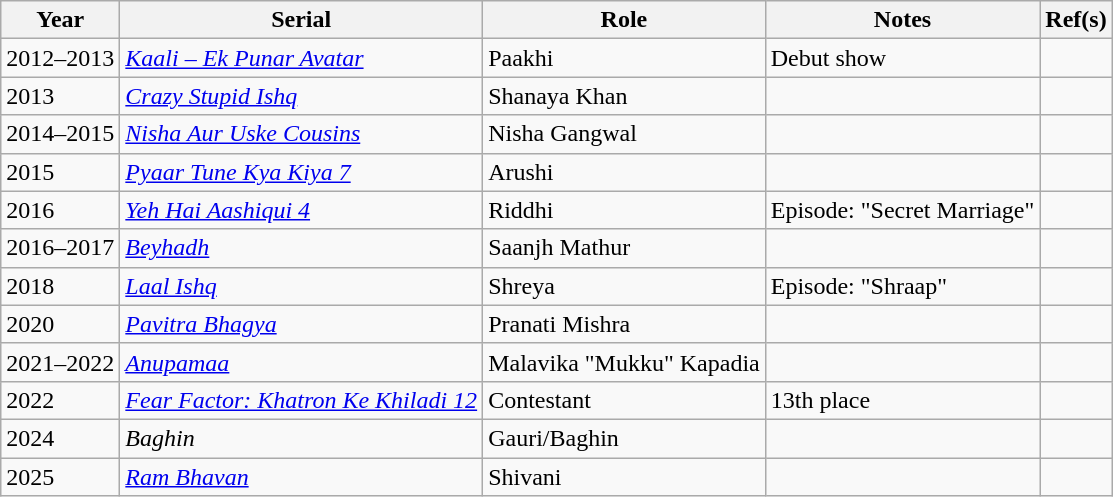<table class="wikitable sortable">
<tr>
<th>Year</th>
<th>Serial</th>
<th>Role</th>
<th>Notes</th>
<th>Ref(s)</th>
</tr>
<tr>
<td>2012–2013</td>
<td><em><a href='#'>Kaali – Ek Punar Avatar</a></em></td>
<td>Paakhi</td>
<td>Debut show</td>
<td></td>
</tr>
<tr>
<td>2013</td>
<td><em><a href='#'>Crazy Stupid Ishq</a></em></td>
<td>Shanaya Khan</td>
<td></td>
<td></td>
</tr>
<tr>
<td>2014–2015</td>
<td><em><a href='#'>Nisha Aur Uske Cousins</a></em></td>
<td>Nisha Gangwal</td>
<td></td>
<td></td>
</tr>
<tr>
<td>2015</td>
<td><em><a href='#'>Pyaar Tune Kya Kiya 7</a></em></td>
<td>Arushi</td>
<td></td>
<td></td>
</tr>
<tr>
<td>2016</td>
<td><em><a href='#'> Yeh Hai Aashiqui 4</a></em></td>
<td>Riddhi</td>
<td>Episode: "Secret Marriage"</td>
<td></td>
</tr>
<tr>
<td>2016–2017</td>
<td><em><a href='#'>Beyhadh</a></em></td>
<td>Saanjh Mathur</td>
<td></td>
<td></td>
</tr>
<tr>
<td>2018</td>
<td><em><a href='#'>Laal Ishq</a></em></td>
<td>Shreya</td>
<td>Episode: "Shraap"</td>
<td></td>
</tr>
<tr>
<td>2020</td>
<td><em><a href='#'>Pavitra Bhagya</a></em></td>
<td>Pranati Mishra</td>
<td></td>
<td></td>
</tr>
<tr>
<td>2021–2022</td>
<td><em><a href='#'>Anupamaa</a></em></td>
<td>Malavika "Mukku" Kapadia</td>
<td></td>
<td></td>
</tr>
<tr>
<td>2022</td>
<td><em><a href='#'>Fear Factor: Khatron Ke Khiladi 12</a></em></td>
<td>Contestant</td>
<td>13th place</td>
<td></td>
</tr>
<tr>
<td>2024</td>
<td><em>Baghin</em></td>
<td>Gauri/Baghin</td>
<td></td>
<td></td>
</tr>
<tr>
<td>2025</td>
<td><em><a href='#'>Ram Bhavan</a></em></td>
<td>Shivani</td>
<td></td>
<td></td>
</tr>
</table>
